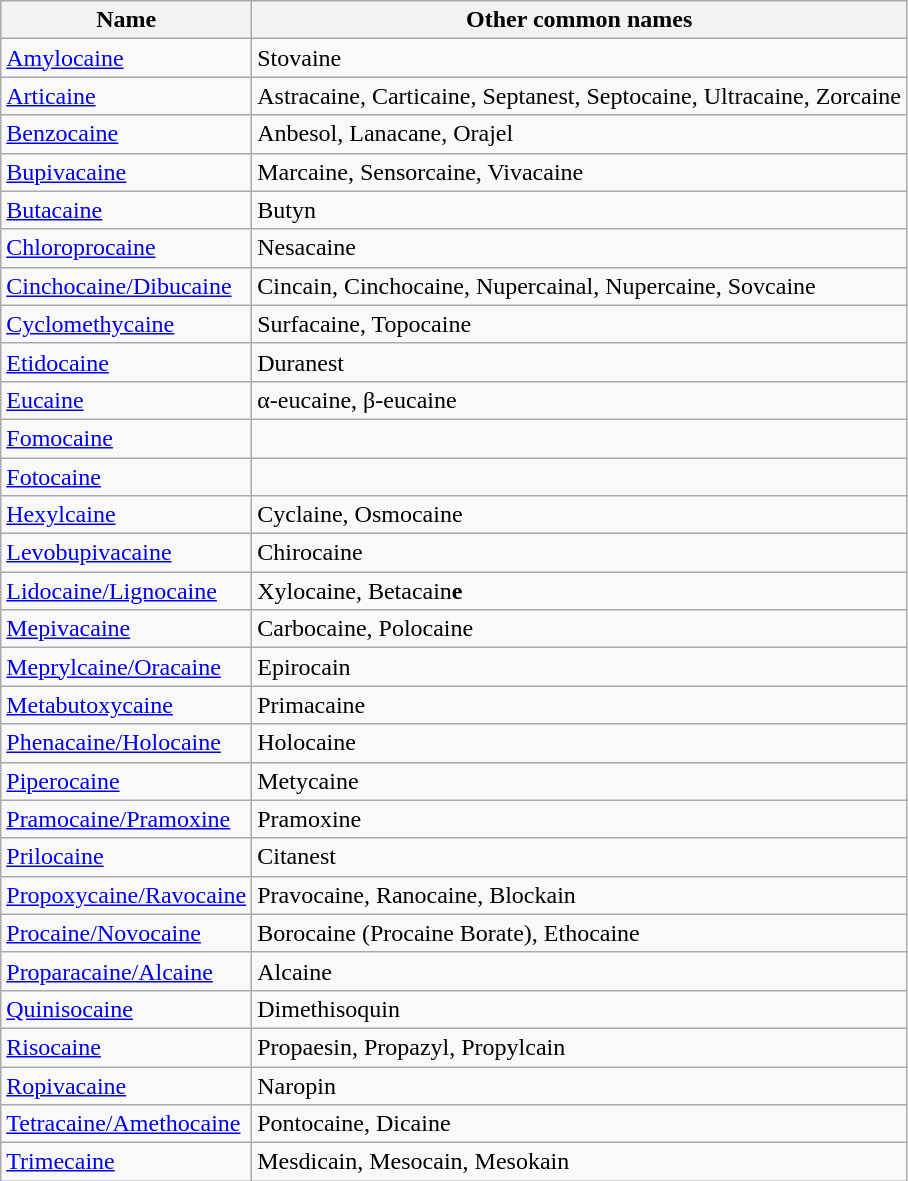<table class="wikitable">
<tr>
<th scope="col">Name</th>
<th scope="col">Other common names</th>
</tr>
<tr>
<td><a href='#'>Amylocaine</a></td>
<td>Stovaine</td>
</tr>
<tr>
<td><a href='#'>Articaine</a></td>
<td>Astracaine, Carticaine, Septanest, Septocaine, Ultracaine, Zorcaine</td>
</tr>
<tr>
<td><a href='#'>Benzocaine</a></td>
<td>Anbesol, Lanacane, Orajel</td>
</tr>
<tr>
<td><a href='#'>Bupivacaine</a></td>
<td>Marcaine, Sensorcaine, Vivacaine</td>
</tr>
<tr>
<td><a href='#'>Butacaine</a></td>
<td>Butyn</td>
</tr>
<tr>
<td><a href='#'>Chloroprocaine</a></td>
<td>Nesacaine</td>
</tr>
<tr>
<td><a href='#'>Cinchocaine/Dibucaine</a></td>
<td>Cincain, Cinchocaine, Nupercainal, Nupercaine, Sovcaine</td>
</tr>
<tr>
<td><a href='#'>Cyclomethycaine</a></td>
<td>Surfacaine, Topocaine</td>
</tr>
<tr>
<td><a href='#'>Etidocaine</a></td>
<td>Duranest</td>
</tr>
<tr>
<td><a href='#'>Eucaine</a></td>
<td>α-eucaine, β-eucaine</td>
</tr>
<tr>
<td><a href='#'>Fomocaine</a></td>
<td></td>
</tr>
<tr>
<td><a href='#'>Fotocaine</a></td>
<td></td>
</tr>
<tr>
<td><a href='#'>Hexylcaine</a></td>
<td>Cyclaine, Osmocaine</td>
</tr>
<tr>
<td><a href='#'>Levobupivacaine</a></td>
<td>Chirocaine</td>
</tr>
<tr>
<td><a href='#'>Lidocaine/Lignocaine</a></td>
<td>Xylocaine, Betacain<strong>e</strong></td>
</tr>
<tr>
<td><a href='#'>Mepivacaine</a></td>
<td>Carbocaine, Polocaine</td>
</tr>
<tr>
<td><a href='#'>Meprylcaine/Oracaine</a></td>
<td>Epirocain</td>
</tr>
<tr>
<td><a href='#'>Metabutoxycaine</a></td>
<td>Primacaine</td>
</tr>
<tr>
<td><a href='#'>Phenacaine/Holocaine</a></td>
<td>Holocaine</td>
</tr>
<tr>
<td><a href='#'>Piperocaine</a></td>
<td>Metycaine</td>
</tr>
<tr>
<td><a href='#'>Pramocaine/Pramoxine</a></td>
<td>Pramoxine</td>
</tr>
<tr>
<td><a href='#'>Prilocaine</a></td>
<td>Citanest</td>
</tr>
<tr>
<td><a href='#'>Propoxycaine/Ravocaine</a></td>
<td>Pravocaine, Ranocaine, Blockain</td>
</tr>
<tr>
<td><a href='#'>Procaine/Novocaine</a></td>
<td>Borocaine (Procaine Borate), Ethocaine</td>
</tr>
<tr>
<td><a href='#'>Proparacaine/Alcaine</a></td>
<td>Alcaine</td>
</tr>
<tr>
<td><a href='#'>Quinisocaine</a></td>
<td>Dimethisoquin</td>
</tr>
<tr>
<td><a href='#'>Risocaine</a></td>
<td>Propaesin, Propazyl, Propylcain</td>
</tr>
<tr>
<td><a href='#'>Ropivacaine</a></td>
<td>Naropin</td>
</tr>
<tr>
<td><a href='#'>Tetracaine/Amethocaine</a></td>
<td>Pontocaine, Dicaine</td>
</tr>
<tr>
<td><a href='#'>Trimecaine</a></td>
<td>Mesdicain, Mesocain, Mesokain</td>
</tr>
</table>
